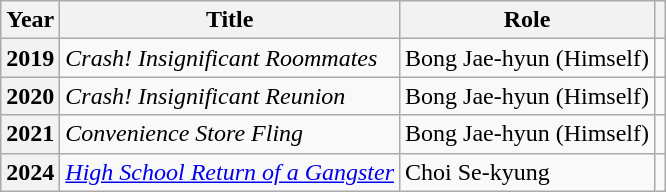<table class="wikitable plainrowheaders sortable">
<tr>
<th scope="col">Year</th>
<th scope="col">Title</th>
<th scope="col">Role</th>
<th scope="col" class="unsortable"></th>
</tr>
<tr>
<th scope="row">2019</th>
<td><em>Crash! Insignificant Roommates</em></td>
<td>Bong Jae-hyun (Himself)</td>
<td style="text-align:center"></td>
</tr>
<tr>
<th scope="row">2020</th>
<td><em>Crash! Insignificant Reunion</em></td>
<td>Bong Jae-hyun (Himself)</td>
<td style="text-align:center"></td>
</tr>
<tr>
<th scope="row">2021</th>
<td><em>Convenience Store Fling</em></td>
<td>Bong Jae-hyun (Himself)</td>
<td style="text-align:center"></td>
</tr>
<tr>
<th scope="row">2024</th>
<td><em><a href='#'>High School Return of a Gangster</a></em></td>
<td>Choi Se-kyung</td>
<td style="text-align:center"></td>
</tr>
</table>
